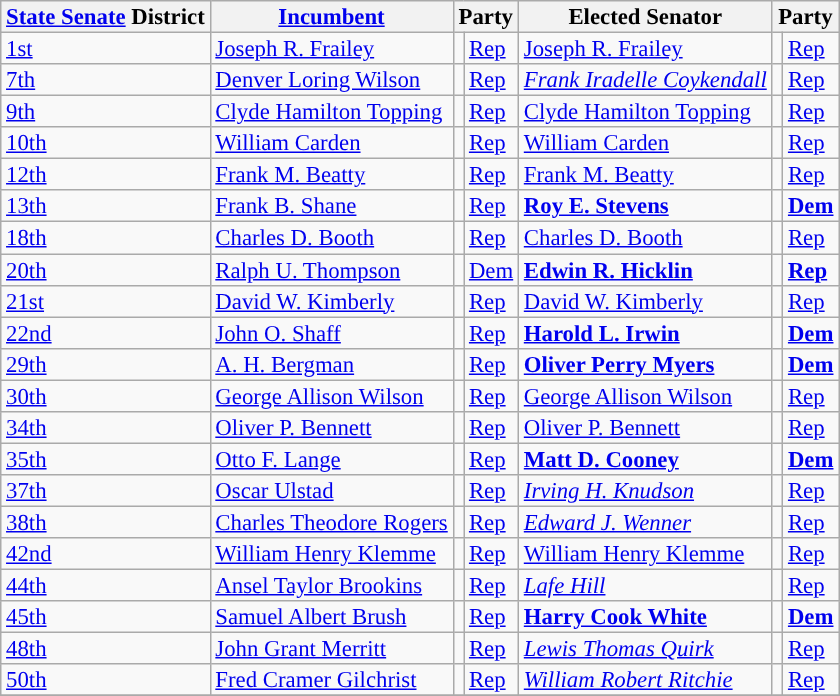<table class="sortable wikitable" style="font-size:95%;line-height:14px;">
<tr>
<th class="unsortable"><a href='#'>State Senate</a> District</th>
<th class="unsortable"><a href='#'>Incumbent</a></th>
<th colspan="2">Party</th>
<th class="unsortable">Elected Senator</th>
<th colspan="2">Party</th>
</tr>
<tr>
<td><a href='#'>1st</a></td>
<td><a href='#'>Joseph R. Frailey</a></td>
<td style="background:"></td>
<td><a href='#'>Rep</a></td>
<td><a href='#'>Joseph R. Frailey</a></td>
<td style="background:"></td>
<td><a href='#'>Rep</a></td>
</tr>
<tr>
<td><a href='#'>7th</a></td>
<td><a href='#'>Denver Loring Wilson</a></td>
<td style="background:"></td>
<td><a href='#'>Rep</a></td>
<td><em><a href='#'>Frank Iradelle Coykendall</a></em></td>
<td style="background:"></td>
<td><a href='#'>Rep</a></td>
</tr>
<tr>
<td><a href='#'>9th</a></td>
<td><a href='#'>Clyde Hamilton Topping</a></td>
<td style="background:"></td>
<td><a href='#'>Rep</a></td>
<td><a href='#'>Clyde Hamilton Topping</a></td>
<td style="background:"></td>
<td><a href='#'>Rep</a></td>
</tr>
<tr>
<td><a href='#'>10th</a></td>
<td><a href='#'>William Carden</a></td>
<td style="background:"></td>
<td><a href='#'>Rep</a></td>
<td><a href='#'>William Carden</a></td>
<td style="background:"></td>
<td><a href='#'>Rep</a></td>
</tr>
<tr>
<td><a href='#'>12th</a></td>
<td><a href='#'>Frank M. Beatty</a></td>
<td style="background:"></td>
<td><a href='#'>Rep</a></td>
<td><a href='#'>Frank M. Beatty</a></td>
<td style="background:"></td>
<td><a href='#'>Rep</a></td>
</tr>
<tr>
<td><a href='#'>13th</a></td>
<td><a href='#'>Frank B. Shane</a></td>
<td style="background:"></td>
<td><a href='#'>Rep</a></td>
<td><strong><a href='#'>Roy E. Stevens</a></strong></td>
<td style="background:"></td>
<td><strong><a href='#'>Dem</a></strong></td>
</tr>
<tr>
<td><a href='#'>18th</a></td>
<td><a href='#'>Charles D. Booth</a></td>
<td style="background:"></td>
<td><a href='#'>Rep</a></td>
<td><a href='#'>Charles D. Booth</a></td>
<td style="background:"></td>
<td><a href='#'>Rep</a></td>
</tr>
<tr>
<td><a href='#'>20th</a></td>
<td><a href='#'>Ralph U. Thompson</a></td>
<td style="background:"></td>
<td><a href='#'>Dem</a></td>
<td><strong><a href='#'>Edwin R. Hicklin</a></strong></td>
<td style="background:"></td>
<td><strong><a href='#'>Rep</a></strong></td>
</tr>
<tr>
<td><a href='#'>21st</a></td>
<td><a href='#'>David W. Kimberly</a></td>
<td style="background:"></td>
<td><a href='#'>Rep</a></td>
<td><a href='#'>David W. Kimberly</a></td>
<td style="background:"></td>
<td><a href='#'>Rep</a></td>
</tr>
<tr>
<td><a href='#'>22nd</a></td>
<td><a href='#'>John O. Shaff</a></td>
<td style="background:"></td>
<td><a href='#'>Rep</a></td>
<td><strong><a href='#'>Harold L. Irwin</a></strong></td>
<td style="background:"></td>
<td><strong><a href='#'>Dem</a></strong></td>
</tr>
<tr>
<td><a href='#'>29th</a></td>
<td><a href='#'>A. H. Bergman</a></td>
<td style="background:"></td>
<td><a href='#'>Rep</a></td>
<td><strong><a href='#'>Oliver Perry Myers</a></strong></td>
<td style="background:"></td>
<td><strong><a href='#'>Dem</a></strong></td>
</tr>
<tr>
<td><a href='#'>30th</a></td>
<td><a href='#'>George Allison Wilson</a></td>
<td style="background:"></td>
<td><a href='#'>Rep</a></td>
<td><a href='#'>George Allison Wilson</a></td>
<td style="background:"></td>
<td><a href='#'>Rep</a></td>
</tr>
<tr>
<td><a href='#'>34th</a></td>
<td><a href='#'>Oliver P. Bennett</a></td>
<td style="background:"></td>
<td><a href='#'>Rep</a></td>
<td><a href='#'>Oliver P. Bennett</a></td>
<td style="background:"></td>
<td><a href='#'>Rep</a></td>
</tr>
<tr>
<td><a href='#'>35th</a></td>
<td><a href='#'>Otto F. Lange</a></td>
<td style="background:"></td>
<td><a href='#'>Rep</a></td>
<td><strong><a href='#'>Matt D. Cooney</a></strong></td>
<td style="background:"></td>
<td><strong><a href='#'>Dem</a></strong></td>
</tr>
<tr>
<td><a href='#'>37th</a></td>
<td><a href='#'>Oscar Ulstad</a></td>
<td style="background:"></td>
<td><a href='#'>Rep</a></td>
<td><em><a href='#'>Irving H. Knudson</a></em></td>
<td style="background:"></td>
<td><a href='#'>Rep</a></td>
</tr>
<tr>
<td><a href='#'>38th</a></td>
<td><a href='#'>Charles Theodore Rogers</a></td>
<td style="background:"></td>
<td><a href='#'>Rep</a></td>
<td><em><a href='#'>Edward J. Wenner</a></em></td>
<td style="background:"></td>
<td><a href='#'>Rep</a></td>
</tr>
<tr>
<td><a href='#'>42nd</a></td>
<td><a href='#'>William Henry Klemme</a></td>
<td style="background:"></td>
<td><a href='#'>Rep</a></td>
<td><a href='#'>William Henry Klemme</a></td>
<td style="background:"></td>
<td><a href='#'>Rep</a></td>
</tr>
<tr>
<td><a href='#'>44th</a></td>
<td><a href='#'>Ansel Taylor Brookins</a></td>
<td style="background:"></td>
<td><a href='#'>Rep</a></td>
<td><em><a href='#'>Lafe Hill</a></em></td>
<td style="background:"></td>
<td><a href='#'>Rep</a></td>
</tr>
<tr>
<td><a href='#'>45th</a></td>
<td><a href='#'>Samuel Albert Brush</a></td>
<td style="background:"></td>
<td><a href='#'>Rep</a></td>
<td><strong><a href='#'>Harry Cook White</a></strong></td>
<td style="background:"></td>
<td><strong><a href='#'>Dem</a></strong></td>
</tr>
<tr>
<td><a href='#'>48th</a></td>
<td><a href='#'>John Grant Merritt</a></td>
<td style="background:"></td>
<td><a href='#'>Rep</a></td>
<td><em><a href='#'>Lewis Thomas Quirk</a></em></td>
<td style="background:"></td>
<td><a href='#'>Rep</a></td>
</tr>
<tr>
<td><a href='#'>50th</a></td>
<td><a href='#'>Fred Cramer Gilchrist</a></td>
<td style="background:"></td>
<td><a href='#'>Rep</a></td>
<td><em><a href='#'>William Robert Ritchie</a></em></td>
<td style="background:"></td>
<td><a href='#'>Rep</a></td>
</tr>
<tr>
</tr>
</table>
